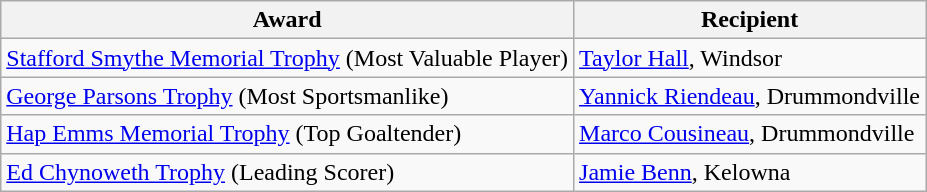<table class="wikitable">
<tr>
<th>Award</th>
<th>Recipient</th>
</tr>
<tr>
<td><a href='#'>Stafford Smythe Memorial Trophy</a> (Most Valuable Player)</td>
<td><a href='#'>Taylor Hall</a>, Windsor</td>
</tr>
<tr>
<td><a href='#'>George Parsons Trophy</a> (Most Sportsmanlike)</td>
<td><a href='#'>Yannick Riendeau</a>, Drummondville</td>
</tr>
<tr>
<td><a href='#'>Hap Emms Memorial Trophy</a> (Top Goaltender)</td>
<td><a href='#'>Marco Cousineau</a>, Drummondville</td>
</tr>
<tr>
<td><a href='#'>Ed Chynoweth Trophy</a> (Leading Scorer)</td>
<td><a href='#'>Jamie Benn</a>, Kelowna</td>
</tr>
</table>
